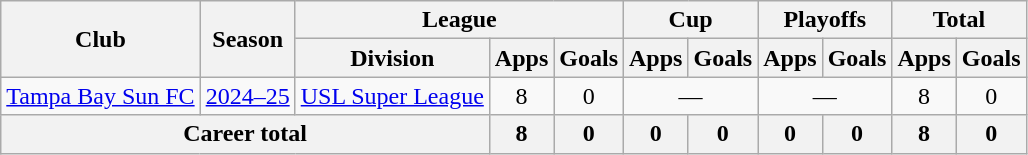<table class="wikitable" style="text-align: center;">
<tr>
<th rowspan="2">Club</th>
<th rowspan="2">Season</th>
<th colspan="3">League</th>
<th colspan="2">Cup</th>
<th colspan="2">Playoffs</th>
<th colspan="2">Total</th>
</tr>
<tr>
<th>Division</th>
<th>Apps</th>
<th>Goals</th>
<th>Apps</th>
<th>Goals</th>
<th>Apps</th>
<th>Goals</th>
<th>Apps</th>
<th>Goals</th>
</tr>
<tr>
<td><a href='#'>Tampa Bay Sun FC</a></td>
<td><a href='#'>2024–25</a></td>
<td><a href='#'>USL Super League</a></td>
<td>8</td>
<td>0</td>
<td colspan="2">—</td>
<td colspan="2">—</td>
<td>8</td>
<td>0</td>
</tr>
<tr>
<th colspan="3">Career total</th>
<th>8</th>
<th>0</th>
<th>0</th>
<th>0</th>
<th>0</th>
<th>0</th>
<th>8</th>
<th>0</th>
</tr>
</table>
